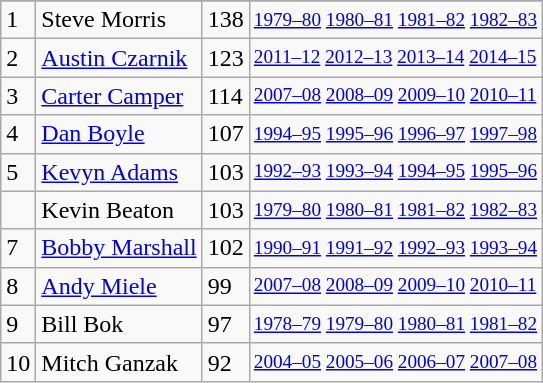<table class="wikitable">
<tr>
</tr>
<tr>
<td>1</td>
<td>Steve Morris</td>
<td>138</td>
<td style="font-size:80%;"><a href='#'>1979–80</a> <a href='#'>1980–81</a> <a href='#'>1981–82</a> <a href='#'>1982–83</a></td>
</tr>
<tr>
<td>2</td>
<td><a href='#'>Austin Czarnik</a></td>
<td>123</td>
<td style="font-size:80%;"><a href='#'>2011–12</a> <a href='#'>2012–13</a> <a href='#'>2013–14</a> <a href='#'>2014–15</a></td>
</tr>
<tr>
<td>3</td>
<td><a href='#'>Carter Camper</a></td>
<td>114</td>
<td style="font-size:80%;"><a href='#'>2007–08</a> <a href='#'>2008–09</a> <a href='#'>2009–10</a> <a href='#'>2010–11</a></td>
</tr>
<tr>
<td>4</td>
<td><a href='#'>Dan Boyle</a></td>
<td>107</td>
<td style="font-size:80%;"><a href='#'>1994–95</a> <a href='#'>1995–96</a> <a href='#'>1996–97</a> <a href='#'>1997–98</a></td>
</tr>
<tr>
<td>5</td>
<td><a href='#'>Kevyn Adams</a></td>
<td>103</td>
<td style="font-size:80%;"><a href='#'>1992–93</a> <a href='#'>1993–94</a> <a href='#'>1994–95</a> <a href='#'>1995–96</a></td>
</tr>
<tr>
<td></td>
<td>Kevin Beaton</td>
<td>103</td>
<td style="font-size:80%;"><a href='#'>1979–80</a> <a href='#'>1980–81</a> <a href='#'>1981–82</a> <a href='#'>1982–83</a></td>
</tr>
<tr>
<td>7</td>
<td><a href='#'>Bobby Marshall</a></td>
<td>102</td>
<td style="font-size:80%;"><a href='#'>1990–91</a> <a href='#'>1991–92</a> <a href='#'>1992–93</a> <a href='#'>1993–94</a></td>
</tr>
<tr>
<td>8</td>
<td><a href='#'>Andy Miele</a></td>
<td>99</td>
<td style="font-size:80%;"><a href='#'>2007–08</a> <a href='#'>2008–09</a> <a href='#'>2009–10</a> <a href='#'>2010–11</a></td>
</tr>
<tr>
<td>9</td>
<td>Bill Bok</td>
<td>97</td>
<td style="font-size:80%;"><a href='#'>1978–79</a> <a href='#'>1979–80</a> <a href='#'>1980–81</a> <a href='#'>1981–82</a></td>
</tr>
<tr>
<td>10</td>
<td>Mitch Ganzak</td>
<td>92</td>
<td style="font-size:80%;"><a href='#'>2004–05</a> <a href='#'>2005–06</a> <a href='#'>2006–07</a> <a href='#'>2007–08</a></td>
</tr>
</table>
